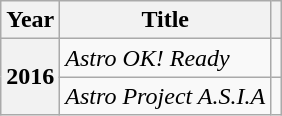<table class="wikitable sortable plainrowheaders">
<tr>
<th scope="col">Year</th>
<th scope="col">Title</th>
<th scope="col" class="unsortable"></th>
</tr>
<tr>
<th scope="row" rowspan="2">2016</th>
<td><em>Astro OK! Ready</em></td>
<td align="center"></td>
</tr>
<tr>
<td><em>Astro Project A.S.I.A</em></td>
<td align="center"></td>
</tr>
</table>
